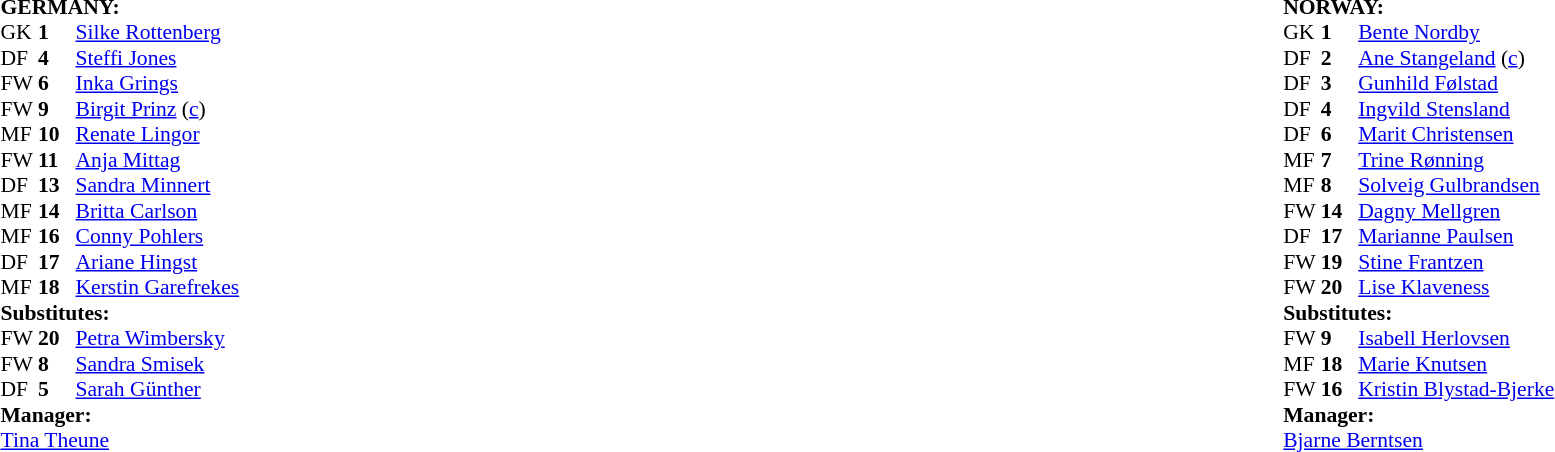<table style="width:100%;">
<tr>
<td style="vertical-align:top; width:50%;"><br><table style="font-size: 90%" cellspacing="0" cellpadding="0">
<tr>
<td colspan="4"><br><strong>GERMANY:</strong></td>
</tr>
<tr>
<th width="25"></th>
<th width="25"></th>
</tr>
<tr>
<td>GK</td>
<td><strong>1</strong></td>
<td><a href='#'>Silke Rottenberg</a></td>
</tr>
<tr>
<td>DF</td>
<td><strong>4</strong></td>
<td><a href='#'>Steffi Jones</a></td>
</tr>
<tr>
<td>FW</td>
<td><strong>6</strong></td>
<td><a href='#'>Inka Grings</a></td>
<td></td>
<td></td>
</tr>
<tr>
<td>FW</td>
<td><strong>9</strong></td>
<td><a href='#'>Birgit Prinz</a> (<a href='#'>c</a>)</td>
</tr>
<tr>
<td>MF</td>
<td><strong>10</strong></td>
<td><a href='#'>Renate Lingor</a></td>
</tr>
<tr>
<td>FW</td>
<td><strong>11</strong></td>
<td><a href='#'>Anja Mittag</a></td>
<td></td>
<td></td>
</tr>
<tr>
<td>DF</td>
<td><strong>13</strong></td>
<td><a href='#'>Sandra Minnert</a></td>
</tr>
<tr>
<td>MF</td>
<td><strong>14</strong></td>
<td><a href='#'>Britta Carlson</a></td>
<td></td>
<td></td>
</tr>
<tr>
<td>MF</td>
<td><strong>16</strong></td>
<td><a href='#'>Conny Pohlers</a></td>
</tr>
<tr>
<td>DF</td>
<td><strong>17</strong></td>
<td><a href='#'>Ariane Hingst</a></td>
</tr>
<tr>
<td>MF</td>
<td><strong>18</strong></td>
<td><a href='#'>Kerstin Garefrekes</a></td>
</tr>
<tr>
<td colspan=3><strong>Substitutes:</strong></td>
</tr>
<tr>
<td>FW</td>
<td><strong>20</strong></td>
<td><a href='#'>Petra Wimbersky</a></td>
<td></td>
<td></td>
</tr>
<tr>
<td>FW</td>
<td><strong>8</strong></td>
<td><a href='#'>Sandra Smisek</a></td>
<td></td>
<td></td>
</tr>
<tr>
<td>DF</td>
<td><strong>5</strong></td>
<td><a href='#'>Sarah Günther</a></td>
<td></td>
<td></td>
</tr>
<tr>
<td colspan=3><strong>Manager:</strong></td>
</tr>
<tr>
<td colspan="4"><a href='#'>Tina Theune</a></td>
</tr>
</table>
</td>
<td></td>
<td style="vertical-align:top; width:50%;"><br><table cellspacing="0" cellpadding="0" style="font-size:90%; margin:auto;">
<tr>
<td colspan="4"><br><strong>NORWAY:</strong></td>
</tr>
<tr>
<th width="25"></th>
<th width="25"></th>
</tr>
<tr>
<td>GK</td>
<td><strong>1</strong></td>
<td><a href='#'>Bente Nordby</a></td>
</tr>
<tr>
<td>DF</td>
<td><strong>2</strong></td>
<td><a href='#'>Ane Stangeland</a> (<a href='#'>c</a>)</td>
</tr>
<tr>
<td>DF</td>
<td><strong>3</strong></td>
<td><a href='#'>Gunhild Følstad</a></td>
</tr>
<tr>
<td>DF</td>
<td><strong>4</strong></td>
<td><a href='#'>Ingvild Stensland</a></td>
</tr>
<tr>
<td>DF</td>
<td><strong>6</strong></td>
<td><a href='#'>Marit Christensen</a></td>
</tr>
<tr>
<td>MF</td>
<td><strong>7</strong></td>
<td><a href='#'>Trine Rønning</a></td>
<td></td>
<td></td>
</tr>
<tr>
<td>MF</td>
<td><strong>8</strong></td>
<td><a href='#'>Solveig Gulbrandsen</a></td>
</tr>
<tr>
<td>FW</td>
<td><strong>14</strong></td>
<td><a href='#'>Dagny Mellgren</a></td>
</tr>
<tr>
<td>DF</td>
<td><strong>17</strong></td>
<td><a href='#'>Marianne Paulsen</a></td>
</tr>
<tr>
<td>FW</td>
<td><strong>19</strong></td>
<td><a href='#'>Stine Frantzen</a></td>
<td></td>
<td></td>
</tr>
<tr>
<td>FW</td>
<td><strong>20</strong></td>
<td><a href='#'>Lise Klaveness</a></td>
<td></td>
<td></td>
</tr>
<tr>
<td colspan=3><strong>Substitutes:</strong></td>
</tr>
<tr>
<td>FW</td>
<td><strong>9</strong></td>
<td><a href='#'>Isabell Herlovsen</a></td>
<td></td>
<td></td>
</tr>
<tr>
<td>MF</td>
<td><strong>18</strong></td>
<td><a href='#'>Marie Knutsen</a></td>
<td></td>
<td></td>
</tr>
<tr>
<td>FW</td>
<td><strong>16</strong></td>
<td><a href='#'>Kristin Blystad-Bjerke</a></td>
<td></td>
<td></td>
</tr>
<tr>
<td colspan=3><strong>Manager:</strong></td>
</tr>
<tr>
<td colspan="4"><a href='#'>Bjarne Berntsen</a></td>
</tr>
</table>
</td>
</tr>
</table>
